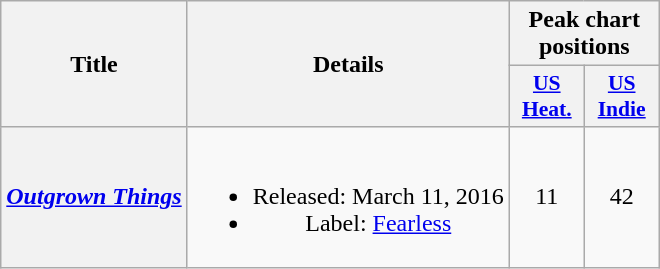<table class="wikitable plainrowheaders" style="text-align:center">
<tr>
<th scope="col" rowspan="2">Title</th>
<th scope="col" rowspan="2">Details</th>
<th scope="col" colspan="2">Peak chart positions</th>
</tr>
<tr>
<th scope="col" style="width:3em;font-size:90%;"><a href='#'>US<br>Heat.</a><br></th>
<th scope="col" style="width:3em;font-size:90%;"><a href='#'>US<br>Indie</a><br></th>
</tr>
<tr>
<th scope="row"><em><a href='#'>Outgrown Things</a></em></th>
<td><br><ul><li>Released: March 11, 2016</li><li>Label: <a href='#'>Fearless</a></li></ul></td>
<td>11</td>
<td>42</td>
</tr>
</table>
